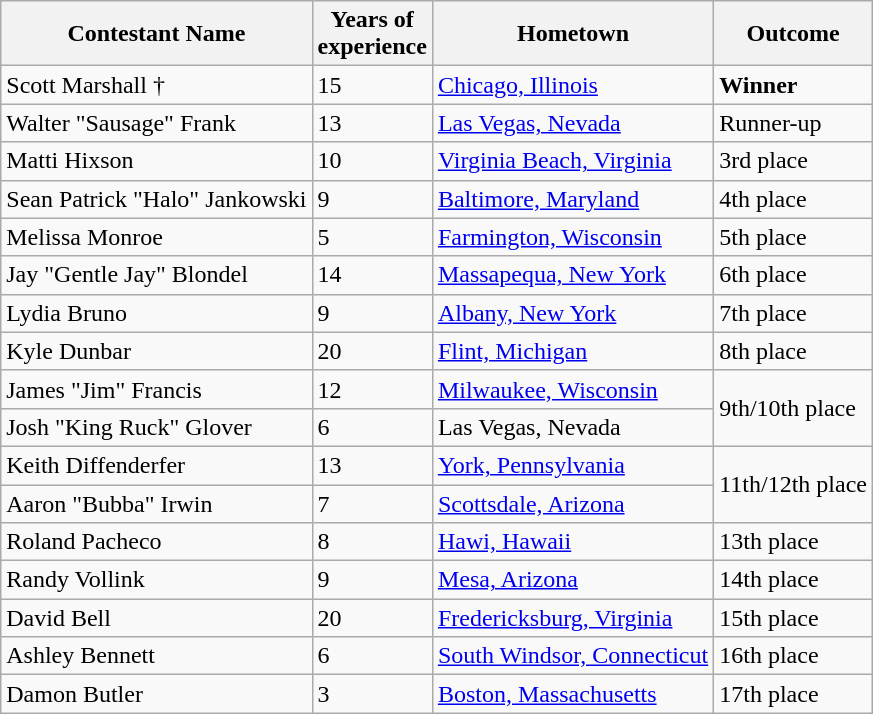<table class="wikitable sortable">
<tr>
<th>Contestant Name</th>
<th>Years of<br>experience</th>
<th>Hometown</th>
<th>Outcome</th>
</tr>
<tr>
<td>Scott Marshall †</td>
<td>15</td>
<td><a href='#'>Chicago, Illinois</a></td>
<td><strong>Winner</strong></td>
</tr>
<tr>
<td>Walter "Sausage" Frank</td>
<td>13</td>
<td><a href='#'>Las Vegas, Nevada</a></td>
<td>Runner-up</td>
</tr>
<tr>
<td>Matti Hixson</td>
<td>10</td>
<td><a href='#'>Virginia Beach, Virginia</a></td>
<td>3rd place</td>
</tr>
<tr>
<td>Sean Patrick "Halo" Jankowski</td>
<td>9</td>
<td><a href='#'>Baltimore, Maryland</a></td>
<td>4th place</td>
</tr>
<tr>
<td>Melissa Monroe</td>
<td>5</td>
<td><a href='#'>Farmington, Wisconsin</a></td>
<td>5th place</td>
</tr>
<tr>
<td>Jay "Gentle Jay" Blondel</td>
<td>14</td>
<td><a href='#'>Massapequa, New York</a></td>
<td>6th place</td>
</tr>
<tr>
<td>Lydia Bruno</td>
<td>9</td>
<td><a href='#'>Albany, New York</a></td>
<td>7th place</td>
</tr>
<tr>
<td>Kyle Dunbar</td>
<td>20</td>
<td><a href='#'>Flint, Michigan</a></td>
<td>8th place</td>
</tr>
<tr>
<td>James "Jim" Francis</td>
<td>12</td>
<td><a href='#'>Milwaukee, Wisconsin</a></td>
<td rowspan="2">9th/10th place</td>
</tr>
<tr>
<td>Josh "King Ruck" Glover</td>
<td>6</td>
<td>Las Vegas, Nevada</td>
</tr>
<tr>
<td>Keith Diffenderfer</td>
<td>13</td>
<td><a href='#'>York, Pennsylvania</a></td>
<td rowspan="2">11th/12th place</td>
</tr>
<tr>
<td>Aaron "Bubba" Irwin</td>
<td>7</td>
<td><a href='#'>Scottsdale, Arizona</a></td>
</tr>
<tr>
<td>Roland Pacheco</td>
<td>8</td>
<td><a href='#'>Hawi, Hawaii</a></td>
<td>13th place</td>
</tr>
<tr>
<td>Randy Vollink</td>
<td>9</td>
<td><a href='#'>Mesa, Arizona</a></td>
<td>14th place</td>
</tr>
<tr>
<td>David Bell</td>
<td>20</td>
<td><a href='#'>Fredericksburg, Virginia</a></td>
<td>15th place</td>
</tr>
<tr>
<td>Ashley Bennett</td>
<td>6</td>
<td><a href='#'>South Windsor, Connecticut</a></td>
<td>16th place</td>
</tr>
<tr>
<td>Damon Butler</td>
<td>3</td>
<td><a href='#'>Boston, Massachusetts</a></td>
<td>17th place</td>
</tr>
</table>
